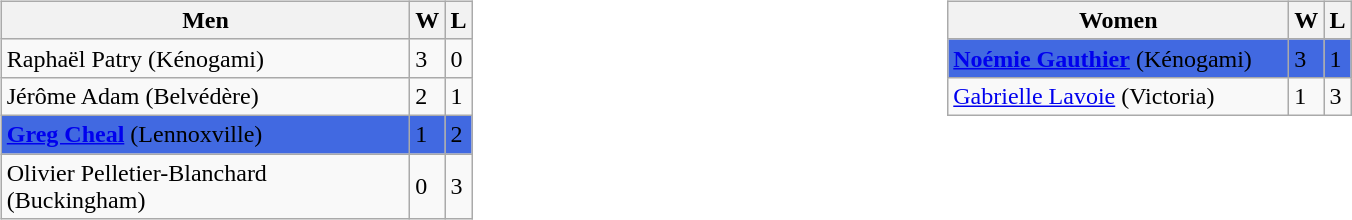<table>
<tr>
<td valign=top width=20%><br><table class=wikitable>
<tr>
<th width=265>Men</th>
<th>W</th>
<th>L</th>
</tr>
<tr>
<td>Raphaël Patry (Kénogami)</td>
<td>3</td>
<td>0</td>
</tr>
<tr>
<td>Jérôme Adam (Belvédère)</td>
<td>2</td>
<td>1</td>
</tr>
<tr bgcolor=#4169E1>
<td><strong><a href='#'>Greg Cheal</a></strong> (Lennoxville)</td>
<td>1</td>
<td>2</td>
</tr>
<tr>
<td>Olivier Pelletier-Blanchard (Buckingham)</td>
<td>0</td>
<td>3</td>
</tr>
</table>
</td>
<td valign=top width=20%><br><table class=wikitable>
<tr>
<th width=220>Women</th>
<th>W</th>
<th>L</th>
</tr>
<tr bgcolor=#4169E1>
<td><strong><a href='#'>Noémie Gauthier</a></strong> (Kénogami)</td>
<td>3</td>
<td>1</td>
</tr>
<tr>
<td><a href='#'>Gabrielle Lavoie</a> (Victoria)</td>
<td>1</td>
<td>3</td>
</tr>
</table>
</td>
</tr>
</table>
